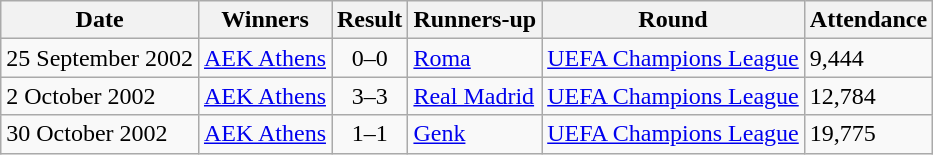<table class="wikitable" style="text-align: left;">
<tr>
<th>Date</th>
<th>Winners</th>
<th>Result</th>
<th>Runners-up</th>
<th>Round</th>
<th>Attendance</th>
</tr>
<tr>
<td>25 September 2002</td>
<td> <a href='#'>AEK Athens</a></td>
<td style="text-align:center">0–0</td>
<td> <a href='#'>Roma</a></td>
<td><a href='#'>UEFA Champions League</a></td>
<td>9,444</td>
</tr>
<tr>
<td>2 October 2002</td>
<td> <a href='#'>AEK Athens</a></td>
<td style="text-align:center">3–3</td>
<td> <a href='#'>Real Madrid</a></td>
<td><a href='#'>UEFA Champions League</a></td>
<td>12,784</td>
</tr>
<tr>
<td>30 October 2002</td>
<td> <a href='#'>AEK Athens</a></td>
<td style="text-align:center">1–1</td>
<td> <a href='#'>Genk</a></td>
<td><a href='#'>UEFA Champions League</a></td>
<td>19,775</td>
</tr>
</table>
